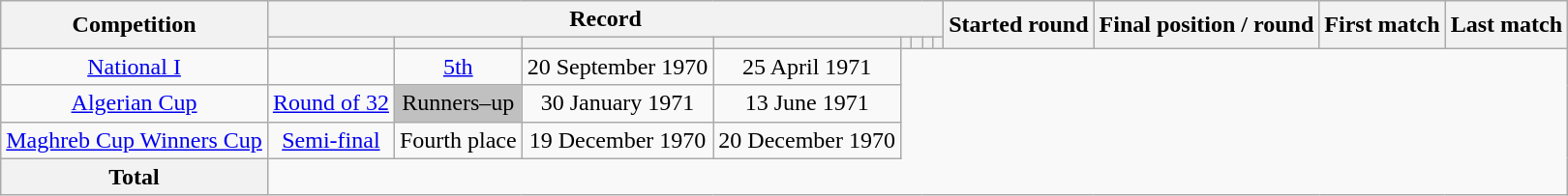<table class="wikitable" style="text-align: center">
<tr>
<th rowspan=2>Competition</th>
<th colspan=8>Record</th>
<th rowspan=2>Started round</th>
<th rowspan=2>Final position / round</th>
<th rowspan=2>First match</th>
<th rowspan=2>Last match</th>
</tr>
<tr>
<th></th>
<th></th>
<th></th>
<th></th>
<th></th>
<th></th>
<th></th>
<th></th>
</tr>
<tr>
<td><a href='#'>National I</a><br></td>
<td></td>
<td><a href='#'>5th</a></td>
<td>20 September 1970</td>
<td>25 April 1971</td>
</tr>
<tr>
<td><a href='#'>Algerian Cup</a><br></td>
<td><a href='#'>Round of 32</a></td>
<td style="background:silver;">Runners–up</td>
<td>30 January 1971</td>
<td>13 June 1971</td>
</tr>
<tr>
<td><a href='#'>Maghreb Cup Winners Cup</a><br></td>
<td><a href='#'>Semi-final</a></td>
<td>Fourth place</td>
<td>19 December 1970</td>
<td>20 December 1970</td>
</tr>
<tr>
<th>Total<br></th>
</tr>
</table>
